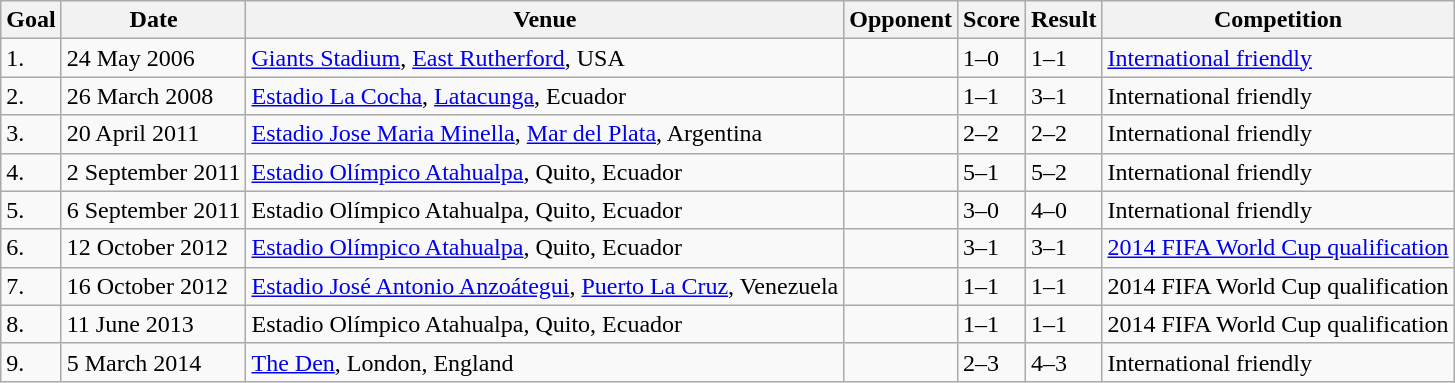<table class="wikitable" align=center>
<tr>
<th>Goal</th>
<th>Date</th>
<th>Venue</th>
<th>Opponent</th>
<th>Score</th>
<th>Result</th>
<th>Competition</th>
</tr>
<tr>
<td>1.</td>
<td>24 May 2006</td>
<td><a href='#'>Giants Stadium</a>, <a href='#'>East Rutherford</a>, USA</td>
<td></td>
<td>1–0</td>
<td>1–1</td>
<td><a href='#'>International friendly</a></td>
</tr>
<tr>
<td>2.</td>
<td>26 March 2008</td>
<td><a href='#'>Estadio La Cocha</a>, <a href='#'>Latacunga</a>, Ecuador</td>
<td></td>
<td>1–1</td>
<td>3–1</td>
<td>International friendly</td>
</tr>
<tr>
<td>3.</td>
<td>20 April 2011</td>
<td><a href='#'>Estadio Jose Maria Minella</a>, <a href='#'>Mar del Plata</a>, Argentina</td>
<td></td>
<td>2–2</td>
<td>2–2</td>
<td>International friendly</td>
</tr>
<tr>
<td>4.</td>
<td>2 September 2011</td>
<td><a href='#'>Estadio Olímpico Atahualpa</a>, Quito, Ecuador</td>
<td></td>
<td>5–1</td>
<td>5–2</td>
<td>International friendly</td>
</tr>
<tr>
<td>5.</td>
<td>6 September 2011</td>
<td>Estadio Olímpico Atahualpa, Quito, Ecuador</td>
<td></td>
<td>3–0</td>
<td>4–0</td>
<td>International friendly</td>
</tr>
<tr>
<td>6.</td>
<td>12 October 2012</td>
<td><a href='#'>Estadio Olímpico Atahualpa</a>, Quito, Ecuador</td>
<td></td>
<td>3–1</td>
<td>3–1</td>
<td><a href='#'>2014 FIFA World Cup qualification</a></td>
</tr>
<tr>
<td>7.</td>
<td>16 October 2012</td>
<td><a href='#'>Estadio José Antonio Anzoátegui</a>, <a href='#'>Puerto La Cruz</a>, Venezuela</td>
<td></td>
<td>1–1</td>
<td>1–1</td>
<td>2014 FIFA World Cup qualification</td>
</tr>
<tr>
<td>8.</td>
<td>11 June 2013</td>
<td>Estadio Olímpico Atahualpa, Quito, Ecuador</td>
<td></td>
<td>1–1</td>
<td>1–1</td>
<td>2014 FIFA World Cup qualification</td>
</tr>
<tr>
<td>9.</td>
<td>5 March 2014</td>
<td><a href='#'>The Den</a>, London, England</td>
<td></td>
<td>2–3</td>
<td>4–3</td>
<td>International friendly</td>
</tr>
</table>
